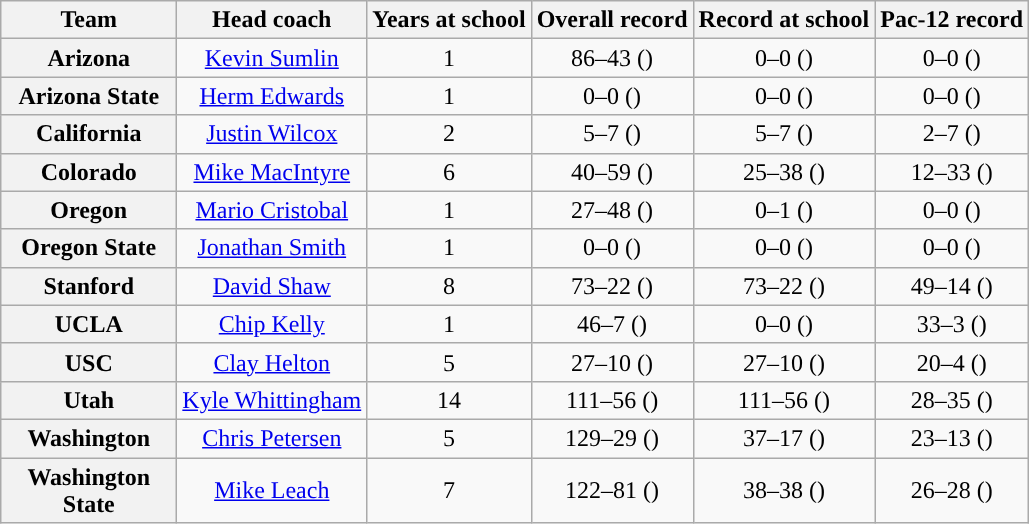<table class="wikitable sortable" style="text-align: center;">
<tr>
<th style="width:110px;">Team</th>
<th>Head coach</th>
<th>Years at school</th>
<th>Overall record</th>
<th>Record at school</th>
<th>Pac-12 record</th>
</tr>
<tr>
<th>Arizona</th>
<td><a href='#'>Kevin Sumlin</a></td>
<td>1</td>
<td>86–43 ()</td>
<td>0–0 ()</td>
<td>0–0 ()</td>
</tr>
<tr>
<th>Arizona State</th>
<td><a href='#'>Herm Edwards</a></td>
<td>1</td>
<td>0–0 ()</td>
<td>0–0 ()</td>
<td>0–0 ()</td>
</tr>
<tr>
<th>California</th>
<td><a href='#'>Justin Wilcox</a></td>
<td>2</td>
<td>5–7 ()</td>
<td>5–7 ()</td>
<td>2–7 ()</td>
</tr>
<tr>
<th>Colorado</th>
<td><a href='#'>Mike MacIntyre</a></td>
<td>6</td>
<td>40–59 ()</td>
<td>25–38 ()</td>
<td>12–33 ()</td>
</tr>
<tr>
<th>Oregon</th>
<td><a href='#'>Mario Cristobal</a></td>
<td>1</td>
<td>27–48 ()</td>
<td>0–1 ()</td>
<td>0–0 ()</td>
</tr>
<tr>
<th>Oregon State</th>
<td><a href='#'>Jonathan Smith</a></td>
<td>1</td>
<td>0–0 ()</td>
<td>0–0 ()</td>
<td>0–0 ()</td>
</tr>
<tr>
<th>Stanford</th>
<td><a href='#'>David Shaw</a></td>
<td>8</td>
<td>73–22 ()</td>
<td>73–22 ()</td>
<td>49–14 ()</td>
</tr>
<tr>
<th>UCLA</th>
<td><a href='#'>Chip Kelly</a></td>
<td>1</td>
<td>46–7 ()</td>
<td>0–0 ()</td>
<td>33–3 ()</td>
</tr>
<tr>
<th>USC</th>
<td><a href='#'>Clay Helton</a></td>
<td>5</td>
<td>27–10 ()</td>
<td>27–10 ()</td>
<td>20–4 ()</td>
</tr>
<tr>
<th>Utah</th>
<td><a href='#'>Kyle Whittingham</a></td>
<td>14</td>
<td>111–56 ()</td>
<td>111–56 ()</td>
<td>28–35 ()</td>
</tr>
<tr>
<th>Washington</th>
<td><a href='#'>Chris Petersen</a></td>
<td>5</td>
<td>129–29 ()</td>
<td>37–17 ()</td>
<td>23–13 ()</td>
</tr>
<tr>
<th>Washington State</th>
<td><a href='#'>Mike Leach</a></td>
<td>7</td>
<td>122–81 ()</td>
<td>38–38 ()</td>
<td>26–28 ()</td>
</tr>
</table>
